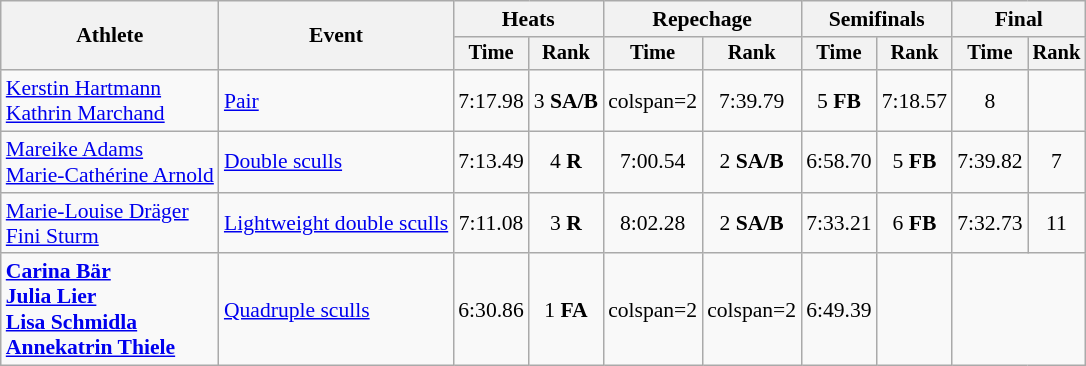<table class="wikitable" style="font-size:90%">
<tr>
<th rowspan="2">Athlete</th>
<th rowspan="2">Event</th>
<th colspan="2">Heats</th>
<th colspan="2">Repechage</th>
<th colspan="2">Semifinals</th>
<th colspan="2">Final</th>
</tr>
<tr style="font-size:95%">
<th>Time</th>
<th>Rank</th>
<th>Time</th>
<th>Rank</th>
<th>Time</th>
<th>Rank</th>
<th>Time</th>
<th>Rank</th>
</tr>
<tr align=center>
<td align=left><a href='#'>Kerstin Hartmann</a><br><a href='#'>Kathrin Marchand</a></td>
<td align=left><a href='#'>Pair</a></td>
<td>7:17.98</td>
<td>3 <strong>SA/B</strong></td>
<td>colspan=2 </td>
<td>7:39.79</td>
<td>5 <strong>FB</strong></td>
<td>7:18.57</td>
<td>8</td>
</tr>
<tr align=center>
<td align=left><a href='#'>Mareike Adams</a><br><a href='#'>Marie-Cathérine Arnold</a></td>
<td align=left><a href='#'>Double sculls</a></td>
<td>7:13.49</td>
<td>4 <strong>R</strong></td>
<td>7:00.54</td>
<td>2 <strong>SA/B</strong></td>
<td>6:58.70</td>
<td>5 <strong>FB</strong></td>
<td>7:39.82</td>
<td>7</td>
</tr>
<tr align=center>
<td align=left><a href='#'>Marie-Louise Dräger</a><br><a href='#'>Fini Sturm</a></td>
<td align=left><a href='#'>Lightweight double sculls</a></td>
<td>7:11.08</td>
<td>3 <strong>R</strong></td>
<td>8:02.28</td>
<td>2 <strong>SA/B</strong></td>
<td>7:33.21</td>
<td>6 <strong>FB</strong></td>
<td>7:32.73</td>
<td>11</td>
</tr>
<tr align=center>
<td align=left><strong><a href='#'>Carina Bär</a><br><a href='#'>Julia Lier</a><br><a href='#'>Lisa Schmidla</a><br><a href='#'>Annekatrin Thiele</a></strong></td>
<td align=left><a href='#'>Quadruple sculls</a></td>
<td>6:30.86</td>
<td>1 <strong>FA</strong></td>
<td>colspan=2 </td>
<td>colspan=2 </td>
<td>6:49.39</td>
<td></td>
</tr>
</table>
